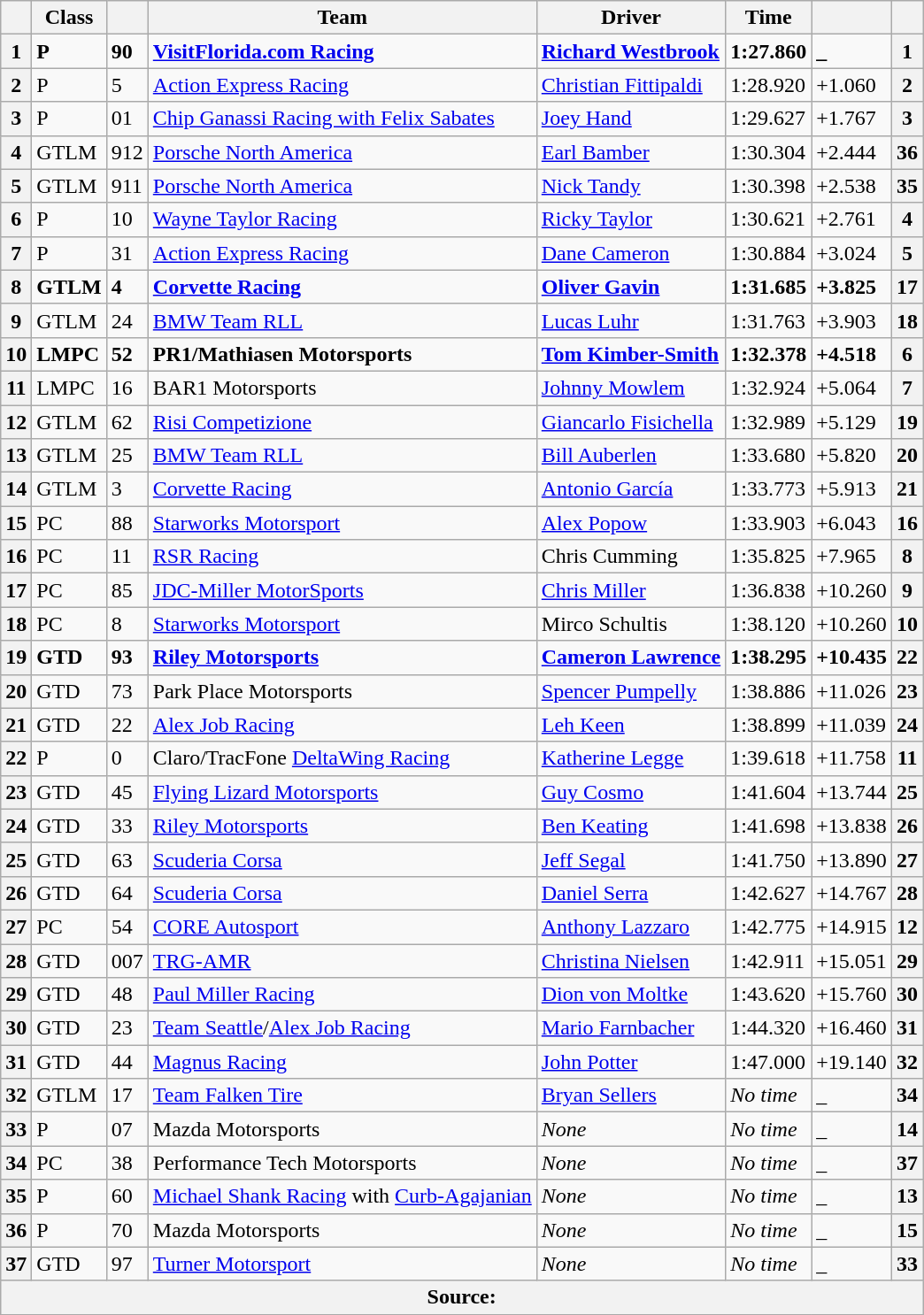<table class="wikitable">
<tr>
<th scope="col"></th>
<th scope="col">Class</th>
<th scope="col"></th>
<th scope="col">Team</th>
<th scope="col">Driver</th>
<th scope="col">Time</th>
<th scope="col"></th>
<th scope="col"></th>
</tr>
<tr>
<th scope="row">1</th>
<td><strong>P</strong></td>
<td><strong>90</strong></td>
<td><a href='#'><strong>VisitFlorida.com Racing</strong></a></td>
<td><strong><a href='#'>Richard Westbrook</a></strong></td>
<td><strong>1:27.860</strong></td>
<td><strong>_</strong></td>
<th><strong>1</strong></th>
</tr>
<tr>
<th scope="row">2</th>
<td>P</td>
<td>5</td>
<td><a href='#'>Action Express Racing</a></td>
<td><a href='#'>Christian Fittipaldi</a></td>
<td>1:28.920</td>
<td>+1.060</td>
<th>2</th>
</tr>
<tr>
<th scope="row">3</th>
<td>P</td>
<td>01</td>
<td><a href='#'>Chip Ganassi Racing with Felix Sabates</a></td>
<td><a href='#'>Joey Hand</a></td>
<td>1:29.627</td>
<td>+1.767</td>
<th>3</th>
</tr>
<tr>
<th scope="row">4</th>
<td>GTLM</td>
<td>912</td>
<td><a href='#'>Porsche North America</a></td>
<td><a href='#'>Earl Bamber</a></td>
<td>1:30.304</td>
<td>+2.444</td>
<th>36</th>
</tr>
<tr>
<th scope="row">5</th>
<td>GTLM</td>
<td>911</td>
<td><a href='#'>Porsche North America</a></td>
<td><a href='#'>Nick Tandy</a></td>
<td>1:30.398</td>
<td>+2.538</td>
<th>35</th>
</tr>
<tr>
<th scope="row">6</th>
<td>P</td>
<td>10</td>
<td><a href='#'>Wayne Taylor Racing</a></td>
<td><a href='#'>Ricky Taylor</a></td>
<td>1:30.621</td>
<td>+2.761</td>
<th>4</th>
</tr>
<tr>
<th scope="row">7</th>
<td>P</td>
<td>31</td>
<td><a href='#'>Action Express Racing</a></td>
<td><a href='#'>Dane Cameron</a></td>
<td>1:30.884</td>
<td>+3.024</td>
<th>5</th>
</tr>
<tr>
<th scope="row">8</th>
<td><strong>GTLM</strong></td>
<td><strong>4</strong></td>
<td><strong><a href='#'>Corvette Racing</a></strong></td>
<td><strong><a href='#'>Oliver Gavin</a></strong></td>
<td><strong>1:31.685</strong></td>
<td><strong>+3.825</strong></td>
<th>17</th>
</tr>
<tr>
<th scope="row">9</th>
<td>GTLM</td>
<td>24</td>
<td><a href='#'>BMW Team RLL</a></td>
<td><a href='#'>Lucas Luhr</a></td>
<td>1:31.763</td>
<td>+3.903</td>
<th>18</th>
</tr>
<tr>
<th scope="row">10</th>
<td><strong>LMPC</strong></td>
<td><strong>52</strong></td>
<td><strong>PR1/Mathiasen Motorsports</strong></td>
<td><strong><a href='#'>Tom Kimber-Smith</a></strong></td>
<td><strong>1:32.378</strong></td>
<td><strong>+4.518</strong></td>
<th>6</th>
</tr>
<tr>
<th scope="row">11</th>
<td>LMPC</td>
<td>16</td>
<td>BAR1 Motorsports</td>
<td><a href='#'>Johnny Mowlem</a></td>
<td>1:32.924</td>
<td>+5.064</td>
<th>7</th>
</tr>
<tr>
<th scope="row">12</th>
<td>GTLM</td>
<td>62</td>
<td><a href='#'>Risi Competizione</a></td>
<td><a href='#'>Giancarlo Fisichella</a></td>
<td>1:32.989</td>
<td>+5.129</td>
<th>19</th>
</tr>
<tr>
<th scope="row">13</th>
<td>GTLM</td>
<td>25</td>
<td><a href='#'>BMW Team RLL</a></td>
<td><a href='#'>Bill Auberlen</a></td>
<td>1:33.680</td>
<td>+5.820</td>
<th>20</th>
</tr>
<tr>
<th scope="row">14</th>
<td>GTLM</td>
<td>3</td>
<td><a href='#'>Corvette Racing</a></td>
<td><a href='#'>Antonio García</a></td>
<td>1:33.773</td>
<td>+5.913</td>
<th>21</th>
</tr>
<tr>
<th scope="row">15</th>
<td>PC</td>
<td>88</td>
<td><a href='#'>Starworks Motorsport</a></td>
<td><a href='#'>Alex Popow</a></td>
<td>1:33.903</td>
<td>+6.043</td>
<th>16</th>
</tr>
<tr>
<th scope="row">16</th>
<td>PC</td>
<td>11</td>
<td><a href='#'>RSR Racing</a></td>
<td>Chris Cumming</td>
<td>1:35.825</td>
<td>+7.965</td>
<th>8</th>
</tr>
<tr>
<th scope="row">17</th>
<td>PC</td>
<td>85</td>
<td><a href='#'>JDC-Miller MotorSports</a></td>
<td><a href='#'>Chris Miller</a></td>
<td>1:36.838</td>
<td>+10.260</td>
<th>9</th>
</tr>
<tr>
<th scope="row">18</th>
<td>PC</td>
<td>8</td>
<td><a href='#'>Starworks Motorsport</a></td>
<td>Mirco Schultis</td>
<td>1:38.120</td>
<td>+10.260</td>
<th>10</th>
</tr>
<tr>
<th scope="row">19</th>
<td><strong>GTD</strong></td>
<td><strong>93</strong></td>
<td><a href='#'><strong>Riley Motorsports</strong></a></td>
<td><a href='#'><strong>Cameron Lawrence</strong></a></td>
<td><strong>1:38.295</strong></td>
<td><strong>+10.435</strong></td>
<th>22</th>
</tr>
<tr>
<th scope="row">20</th>
<td>GTD</td>
<td>73</td>
<td>Park Place Motorsports</td>
<td><a href='#'>Spencer Pumpelly</a></td>
<td>1:38.886</td>
<td>+11.026</td>
<th>23</th>
</tr>
<tr>
<th scope="row">21</th>
<td>GTD</td>
<td>22</td>
<td><a href='#'>Alex Job Racing</a></td>
<td><a href='#'>Leh Keen</a></td>
<td>1:38.899</td>
<td>+11.039</td>
<th>24</th>
</tr>
<tr>
<th scope="row">22</th>
<td>P</td>
<td>0</td>
<td>Claro/TracFone <a href='#'>DeltaWing Racing</a></td>
<td><a href='#'>Katherine Legge</a></td>
<td>1:39.618</td>
<td>+11.758</td>
<th>11</th>
</tr>
<tr>
<th scope="row">23</th>
<td>GTD</td>
<td>45</td>
<td><a href='#'>Flying Lizard Motorsports</a></td>
<td><a href='#'>Guy Cosmo</a></td>
<td>1:41.604</td>
<td>+13.744</td>
<th>25</th>
</tr>
<tr>
<th scope="row">24</th>
<td>GTD</td>
<td>33</td>
<td><a href='#'>Riley Motorsports</a></td>
<td><a href='#'>Ben Keating</a></td>
<td>1:41.698</td>
<td>+13.838</td>
<th>26</th>
</tr>
<tr>
<th scope="row">25</th>
<td>GTD</td>
<td>63</td>
<td><a href='#'>Scuderia Corsa</a></td>
<td><a href='#'>Jeff Segal</a></td>
<td>1:41.750</td>
<td>+13.890</td>
<th>27</th>
</tr>
<tr>
<th scope="row">26</th>
<td>GTD</td>
<td>64</td>
<td><a href='#'>Scuderia Corsa</a></td>
<td><a href='#'>Daniel Serra</a></td>
<td>1:42.627</td>
<td>+14.767</td>
<th>28</th>
</tr>
<tr>
<th scope="row">27</th>
<td>PC</td>
<td>54</td>
<td><a href='#'>CORE Autosport</a></td>
<td><a href='#'>Anthony Lazzaro</a></td>
<td>1:42.775</td>
<td>+14.915</td>
<th>12</th>
</tr>
<tr>
<th scope="row">28</th>
<td>GTD</td>
<td>007</td>
<td><a href='#'>TRG-AMR</a></td>
<td><a href='#'>Christina Nielsen</a></td>
<td>1:42.911</td>
<td>+15.051</td>
<th>29</th>
</tr>
<tr>
<th scope="row">29</th>
<td>GTD</td>
<td>48</td>
<td><a href='#'>Paul Miller Racing</a></td>
<td><a href='#'>Dion von Moltke</a></td>
<td>1:43.620</td>
<td>+15.760</td>
<th>30</th>
</tr>
<tr>
<th scope="row">30</th>
<td>GTD</td>
<td>23</td>
<td><a href='#'>Team Seattle</a>/<a href='#'>Alex Job Racing</a></td>
<td><a href='#'>Mario Farnbacher</a></td>
<td>1:44.320</td>
<td>+16.460</td>
<th>31</th>
</tr>
<tr>
<th scope="row">31</th>
<td>GTD</td>
<td>44</td>
<td><a href='#'>Magnus Racing</a></td>
<td><a href='#'>John Potter</a></td>
<td>1:47.000</td>
<td>+19.140</td>
<th>32</th>
</tr>
<tr>
<th scope="row">32</th>
<td>GTLM</td>
<td>17</td>
<td><a href='#'>Team Falken Tire</a></td>
<td><a href='#'>Bryan Sellers</a></td>
<td><em>No time</em></td>
<td>_</td>
<th>34</th>
</tr>
<tr>
<th scope="row">33</th>
<td>P</td>
<td>07</td>
<td>Mazda Motorsports</td>
<td><em>None</em></td>
<td><em>No time</em></td>
<td>_</td>
<th>14</th>
</tr>
<tr>
<th scope="row">34</th>
<td>PC</td>
<td>38</td>
<td>Performance Tech Motorsports</td>
<td><em>None</em></td>
<td><em>No time</em></td>
<td>_</td>
<th>37</th>
</tr>
<tr>
<th scope="row">35</th>
<td>P</td>
<td>60</td>
<td><a href='#'>Michael Shank Racing</a> with <a href='#'>Curb-Agajanian</a></td>
<td><em>None</em></td>
<td><em>No time</em></td>
<td>_</td>
<th>13</th>
</tr>
<tr>
<th scope="row">36</th>
<td>P</td>
<td>70</td>
<td>Mazda Motorsports</td>
<td><em>None</em></td>
<td><em>No time</em></td>
<td>_</td>
<th>15</th>
</tr>
<tr>
<th scope="row">37</th>
<td>GTD</td>
<td>97</td>
<td><a href='#'>Turner Motorsport</a></td>
<td><em>None</em></td>
<td><em>No time</em></td>
<td>_</td>
<th>33</th>
</tr>
<tr>
<th colspan="8">Source:</th>
</tr>
<tr>
</tr>
</table>
